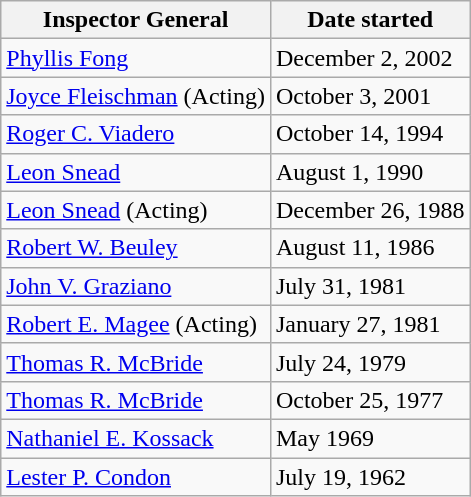<table class="wikitable">
<tr>
<th>Inspector General</th>
<th>Date started</th>
</tr>
<tr>
<td><a href='#'>Phyllis Fong</a></td>
<td>December 2, 2002</td>
</tr>
<tr>
<td><a href='#'>Joyce Fleischman</a> (Acting)</td>
<td>October 3, 2001</td>
</tr>
<tr>
<td><a href='#'>Roger C. Viadero</a></td>
<td>October 14, 1994</td>
</tr>
<tr>
<td><a href='#'>Leon Snead</a></td>
<td>August 1, 1990</td>
</tr>
<tr>
<td><a href='#'>Leon Snead</a> (Acting)</td>
<td>December 26, 1988</td>
</tr>
<tr>
<td><a href='#'>Robert W. Beuley</a></td>
<td>August 11, 1986</td>
</tr>
<tr>
<td><a href='#'>John V. Graziano</a></td>
<td>July 31, 1981</td>
</tr>
<tr>
<td><a href='#'>Robert E. Magee</a> (Acting)</td>
<td>January 27, 1981</td>
</tr>
<tr>
<td><a href='#'>Thomas R. McBride</a></td>
<td>July 24, 1979</td>
</tr>
<tr>
<td><a href='#'>Thomas R. McBride</a></td>
<td>October 25, 1977</td>
</tr>
<tr>
<td><a href='#'>Nathaniel E. Kossack</a></td>
<td>May 1969</td>
</tr>
<tr>
<td><a href='#'>Lester P. Condon</a></td>
<td>July 19, 1962</td>
</tr>
</table>
